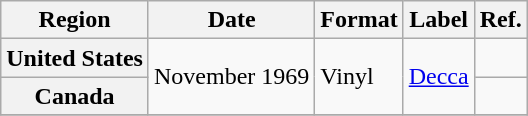<table class="wikitable plainrowheaders">
<tr>
<th scope="col">Region</th>
<th scope="col">Date</th>
<th scope="col">Format</th>
<th scope="col">Label</th>
<th scope="col">Ref.</th>
</tr>
<tr>
<th scope="row">United States</th>
<td rowspan="2">November 1969</td>
<td rowspan="2">Vinyl</td>
<td rowspan="2"><a href='#'>Decca</a></td>
<td></td>
</tr>
<tr>
<th scope="row">Canada</th>
<td></td>
</tr>
<tr>
</tr>
</table>
